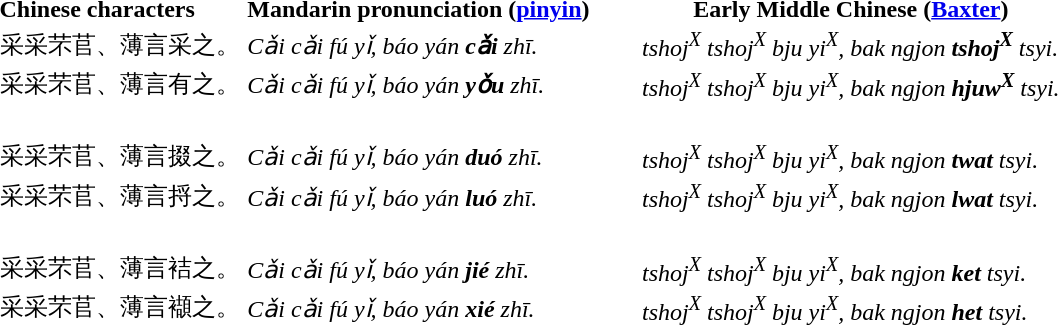<table style="border: 0;">
<tr>
<th style="padding-right: 2em">Chinese characters</th>
<th style="padding-right: 2em">Mandarin pronunciation (<a href='#'>pinyin</a>)</th>
<th>Early Middle Chinese (<a href='#'>Baxter</a>)</th>
</tr>
<tr>
<td>采采芣苢、薄言采之。</td>
<td><em>Cǎi cǎi fú yǐ, báo yán <strong>cǎi</strong> zhī.</em></td>
<td><em>tshoj<sup>X</sup> tshoj<sup>X</sup> bju yi<sup>X</sup>, bak ngjon <strong>tshoj<sup>X</sup></strong> tsyi.</em></td>
</tr>
<tr>
<td>采采芣苢、薄言有之。</td>
<td><em>Cǎi cǎi fú yǐ, báo yán <strong>yǒu</strong> zhī.</em></td>
<td><em>tshoj<sup>X</sup> tshoj<sup>X</sup> bju yi<sup>X</sup>, bak ngjon <strong>hjuw<sup>X</sup></strong> tsyi.</em></td>
</tr>
<tr>
<td> </td>
</tr>
<tr>
<td>采采芣苢、薄言掇之。</td>
<td><em>Cǎi cǎi fú yǐ, báo yán <strong>duó</strong> zhī.</em></td>
<td><em>tshoj<sup>X</sup> tshoj<sup>X</sup> bju yi<sup>X</sup>, bak ngjon <strong>twat</strong> tsyi.</em></td>
</tr>
<tr>
<td>采采芣苢、薄言捋之。</td>
<td><em>Cǎi cǎi fú yǐ, báo yán <strong>luó</strong> zhī.</em></td>
<td><em>tshoj<sup>X</sup> tshoj<sup>X</sup> bju yi<sup>X</sup>, bak ngjon <strong>lwat</strong> tsyi.</em></td>
</tr>
<tr>
<td> </td>
</tr>
<tr>
<td>采采芣苢、薄言袺之。</td>
<td><em>Cǎi cǎi fú yǐ, báo yán <strong>jié</strong> zhī.</em></td>
<td><em>tshoj<sup>X</sup> tshoj<sup>X</sup> bju yi<sup>X</sup>, bak ngjon <strong>ket</strong> tsyi.</em></td>
</tr>
<tr>
<td>采采芣苢、薄言襭之。</td>
<td><em>Cǎi cǎi fú yǐ, báo yán <strong>xié</strong> zhī.</em></td>
<td><em>tshoj<sup>X</sup> tshoj<sup>X</sup> bju yi<sup>X</sup>, bak ngjon <strong>het</strong> tsyi.</em></td>
</tr>
</table>
